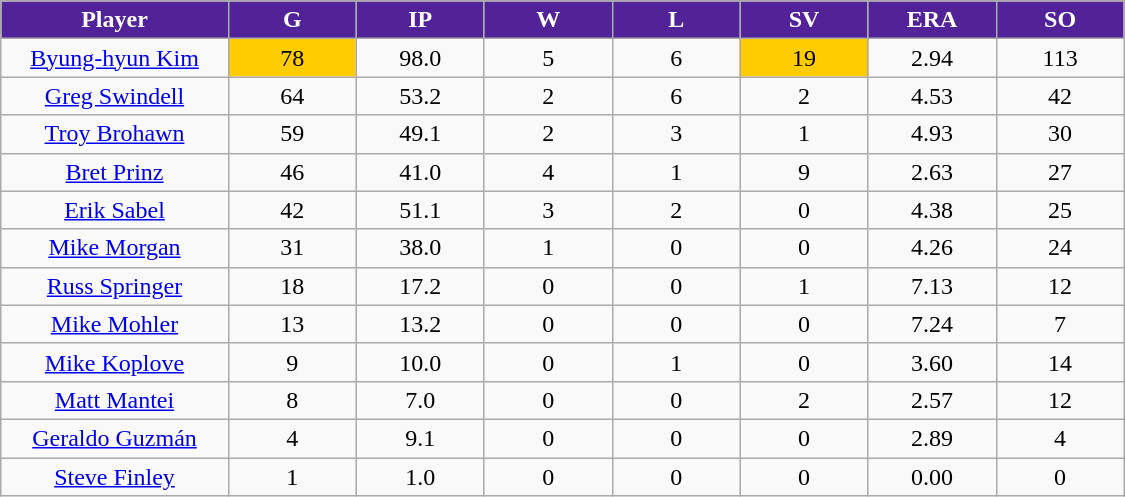<table class="wikitable sortable">
<tr>
<th style="background:#522398;color:white;" width="16%">Player</th>
<th style="background:#522398;color:white;" width="9%">G</th>
<th style="background:#522398;color:white;" width="9%">IP</th>
<th style="background:#522398;color:white;" width="9%">W</th>
<th style="background:#522398;color:white;" width="9%">L</th>
<th style="background:#522398;color:white;" width="9%">SV</th>
<th style="background:#522398;color:white;" width="9%">ERA</th>
<th style="background:#522398;color:white;" width="9%">SO</th>
</tr>
<tr align="center">
<td><a href='#'>Byung-hyun Kim</a></td>
<td bgcolor="#FFCC00">78</td>
<td>98.0</td>
<td>5</td>
<td>6</td>
<td bgcolor="#FFCC00">19</td>
<td>2.94</td>
<td>113</td>
</tr>
<tr align="center">
<td><a href='#'>Greg Swindell</a></td>
<td>64</td>
<td>53.2</td>
<td>2</td>
<td>6</td>
<td>2</td>
<td>4.53</td>
<td>42</td>
</tr>
<tr align="center">
<td><a href='#'>Troy Brohawn</a></td>
<td>59</td>
<td>49.1</td>
<td>2</td>
<td>3</td>
<td>1</td>
<td>4.93</td>
<td>30</td>
</tr>
<tr align="center">
<td><a href='#'>Bret Prinz</a></td>
<td>46</td>
<td>41.0</td>
<td>4</td>
<td>1</td>
<td>9</td>
<td>2.63</td>
<td>27</td>
</tr>
<tr align="center">
<td><a href='#'>Erik Sabel</a></td>
<td>42</td>
<td>51.1</td>
<td>3</td>
<td>2</td>
<td>0</td>
<td>4.38</td>
<td>25</td>
</tr>
<tr align="center">
<td><a href='#'>Mike Morgan</a></td>
<td>31</td>
<td>38.0</td>
<td>1</td>
<td>0</td>
<td>0</td>
<td>4.26</td>
<td>24</td>
</tr>
<tr align="center">
<td><a href='#'>Russ Springer</a></td>
<td>18</td>
<td>17.2</td>
<td>0</td>
<td>0</td>
<td>1</td>
<td>7.13</td>
<td>12</td>
</tr>
<tr align="center">
<td><a href='#'>Mike Mohler</a></td>
<td>13</td>
<td>13.2</td>
<td>0</td>
<td>0</td>
<td>0</td>
<td>7.24</td>
<td>7</td>
</tr>
<tr align="center">
<td><a href='#'>Mike Koplove</a></td>
<td>9</td>
<td>10.0</td>
<td>0</td>
<td>1</td>
<td>0</td>
<td>3.60</td>
<td>14</td>
</tr>
<tr align="center">
<td><a href='#'>Matt Mantei</a></td>
<td>8</td>
<td>7.0</td>
<td>0</td>
<td>0</td>
<td>2</td>
<td>2.57</td>
<td>12</td>
</tr>
<tr align="center">
<td><a href='#'>Geraldo Guzmán</a></td>
<td>4</td>
<td>9.1</td>
<td>0</td>
<td>0</td>
<td>0</td>
<td>2.89</td>
<td>4</td>
</tr>
<tr align="center">
<td><a href='#'>Steve Finley</a></td>
<td>1</td>
<td>1.0</td>
<td>0</td>
<td>0</td>
<td>0</td>
<td>0.00</td>
<td>0</td>
</tr>
</table>
